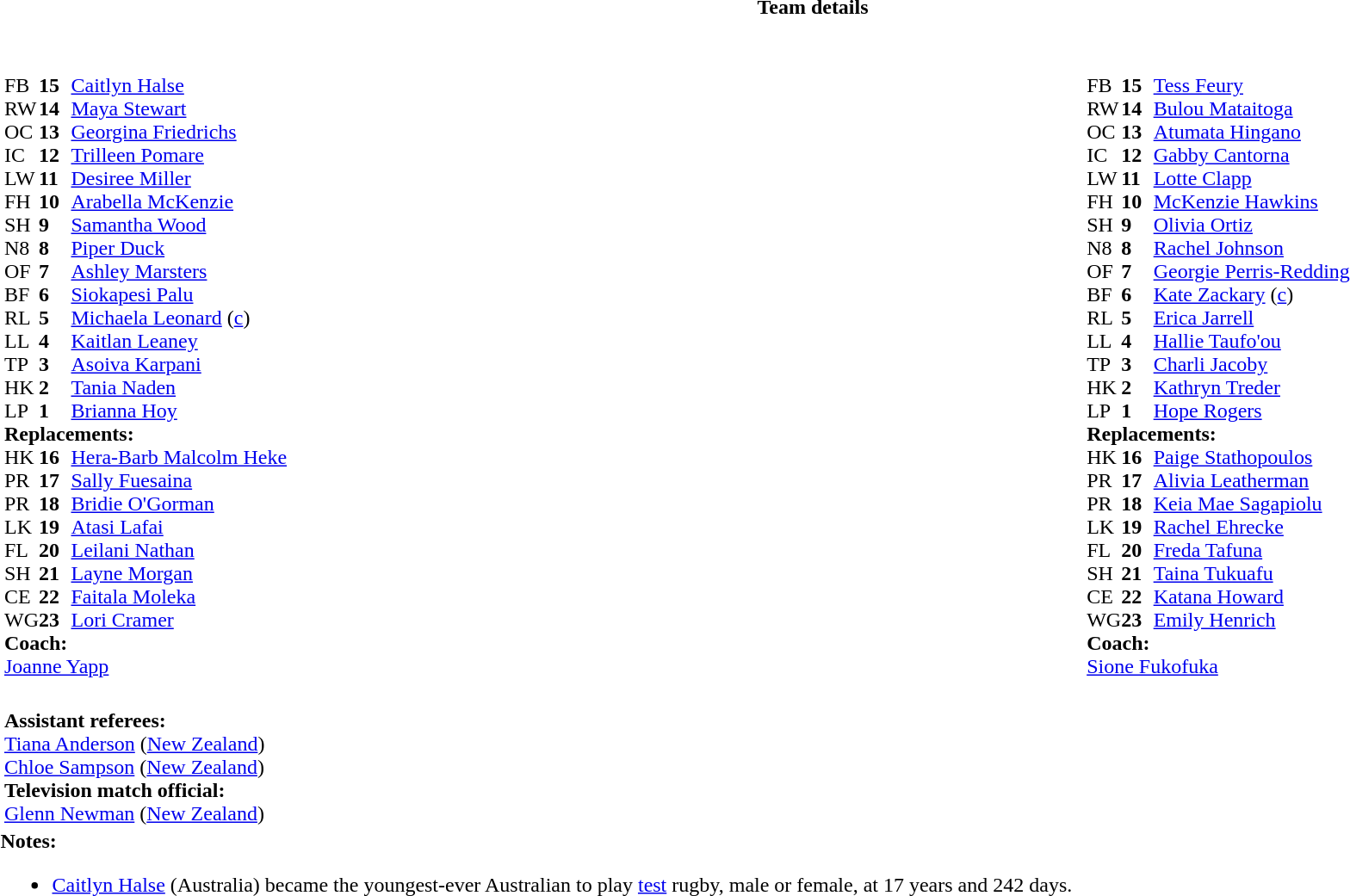<table border="0" style="width:100%;" class="collapsible collapsed">
<tr>
<th>Team details</th>
</tr>
<tr>
<td><br><table width="100%">
<tr>
<td style="vertical-align:top; width:50%"><br><table cellspacing="0" cellpadding="0">
<tr>
<th width="25"></th>
<th width="25"></th>
</tr>
<tr>
<td>FB</td>
<td><strong>15</strong></td>
<td><a href='#'>Caitlyn Halse</a></td>
</tr>
<tr>
<td>RW</td>
<td><strong>14</strong></td>
<td><a href='#'>Maya Stewart</a></td>
</tr>
<tr>
<td>OC</td>
<td><strong>13</strong></td>
<td><a href='#'>Georgina Friedrichs</a></td>
</tr>
<tr>
<td>IC</td>
<td><strong>12</strong></td>
<td><a href='#'>Trilleen Pomare</a></td>
</tr>
<tr>
<td>LW</td>
<td><strong>11</strong></td>
<td><a href='#'>Desiree Miller</a></td>
</tr>
<tr>
<td>FH</td>
<td><strong>10</strong></td>
<td><a href='#'>Arabella McKenzie</a></td>
<td></td>
<td></td>
</tr>
<tr>
<td>SH</td>
<td><strong>9</strong></td>
<td><a href='#'>Samantha Wood</a></td>
<td></td>
<td></td>
</tr>
<tr>
<td>N8</td>
<td><strong>8</strong></td>
<td><a href='#'>Piper Duck</a></td>
</tr>
<tr>
<td>OF</td>
<td><strong>7</strong></td>
<td><a href='#'>Ashley Marsters</a></td>
</tr>
<tr>
<td>BF</td>
<td><strong>6</strong></td>
<td><a href='#'>Siokapesi Palu</a></td>
<td></td>
<td></td>
</tr>
<tr>
<td>RL</td>
<td><strong>5</strong></td>
<td><a href='#'>Michaela Leonard</a> (<a href='#'>c</a>)</td>
</tr>
<tr>
<td>LL</td>
<td><strong>4</strong></td>
<td><a href='#'>Kaitlan Leaney</a></td>
<td></td>
<td></td>
</tr>
<tr>
<td>TP</td>
<td><strong>3</strong></td>
<td><a href='#'>Asoiva Karpani</a></td>
<td></td>
<td></td>
</tr>
<tr>
<td>HK</td>
<td><strong>2</strong></td>
<td><a href='#'>Tania Naden</a></td>
<td></td>
<td></td>
</tr>
<tr>
<td>LP</td>
<td><strong>1</strong></td>
<td><a href='#'>Brianna Hoy</a></td>
<td></td>
<td></td>
</tr>
<tr>
<td colspan="3"><strong>Replacements:</strong></td>
</tr>
<tr>
<td>HK</td>
<td><strong>16</strong></td>
<td><a href='#'>Hera-Barb Malcolm Heke</a></td>
<td></td>
<td></td>
</tr>
<tr>
<td>PR</td>
<td><strong>17</strong></td>
<td><a href='#'>Sally Fuesaina</a></td>
<td></td>
<td></td>
</tr>
<tr>
<td>PR</td>
<td><strong>18</strong></td>
<td><a href='#'>Bridie O'Gorman</a></td>
<td></td>
<td></td>
</tr>
<tr>
<td>LK</td>
<td><strong>19</strong></td>
<td><a href='#'>Atasi Lafai</a></td>
<td></td>
<td></td>
</tr>
<tr>
<td>FL</td>
<td><strong>20</strong></td>
<td><a href='#'>Leilani Nathan</a></td>
<td></td>
<td></td>
</tr>
<tr>
<td>SH</td>
<td><strong>21</strong></td>
<td><a href='#'>Layne Morgan</a></td>
<td></td>
<td></td>
</tr>
<tr>
<td>CE</td>
<td><strong>22</strong></td>
<td><a href='#'>Faitala Moleka</a></td>
<td></td>
<td></td>
</tr>
<tr>
<td>WG</td>
<td><strong>23</strong></td>
<td><a href='#'>Lori Cramer</a></td>
<td></td>
<td></td>
</tr>
<tr>
<td colspan="3"><strong>Coach:</strong></td>
</tr>
<tr>
<td colspan="3"><a href='#'>Joanne Yapp</a></td>
</tr>
<tr>
</tr>
</table>
</td>
<td style="vertical-align:top; width:50%"><br><table cellspacing="0" cellpadding="0" align="center">
<tr>
<th width="25"></th>
<th width="25"></th>
</tr>
<tr>
<td>FB</td>
<td><strong>15</strong></td>
<td><a href='#'>Tess Feury</a></td>
</tr>
<tr>
<td>RW</td>
<td><strong>14</strong></td>
<td><a href='#'>Bulou Mataitoga</a></td>
</tr>
<tr>
<td>OC</td>
<td><strong>13</strong></td>
<td><a href='#'>Atumata Hingano</a></td>
<td></td>
<td></td>
</tr>
<tr>
<td>IC</td>
<td><strong>12</strong></td>
<td><a href='#'>Gabby Cantorna</a></td>
<td></td>
<td></td>
</tr>
<tr>
<td>LW</td>
<td><strong>11</strong></td>
<td><a href='#'>Lotte Clapp</a></td>
</tr>
<tr>
<td>FH</td>
<td><strong>10</strong></td>
<td><a href='#'>McKenzie Hawkins</a></td>
</tr>
<tr>
<td>SH</td>
<td><strong>9</strong></td>
<td><a href='#'>Olivia Ortiz</a></td>
<td></td>
<td></td>
</tr>
<tr>
<td>N8</td>
<td><strong>8</strong></td>
<td><a href='#'>Rachel Johnson</a></td>
</tr>
<tr>
<td>OF</td>
<td><strong>7</strong></td>
<td><a href='#'>Georgie Perris-Redding</a></td>
</tr>
<tr>
<td>BF</td>
<td><strong>6</strong></td>
<td><a href='#'>Kate Zackary</a> (<a href='#'>c</a>)</td>
<td></td>
<td></td>
</tr>
<tr>
<td>RL</td>
<td><strong>5</strong></td>
<td><a href='#'>Erica Jarrell</a></td>
<td></td>
<td></td>
</tr>
<tr>
<td>LL</td>
<td><strong>4</strong></td>
<td><a href='#'>Hallie Taufo'ou</a></td>
</tr>
<tr>
<td>TP</td>
<td><strong>3</strong></td>
<td><a href='#'>Charli Jacoby</a></td>
<td></td>
<td></td>
</tr>
<tr>
<td>HK</td>
<td><strong>2</strong></td>
<td><a href='#'>Kathryn Treder</a></td>
<td></td>
<td></td>
</tr>
<tr>
<td>LP</td>
<td><strong>1</strong></td>
<td><a href='#'>Hope Rogers</a></td>
<td></td>
<td></td>
</tr>
<tr>
<td colspan="3"><strong>Replacements:</strong></td>
</tr>
<tr>
<td>HK</td>
<td><strong>16</strong></td>
<td><a href='#'>Paige Stathopoulos</a></td>
<td></td>
<td></td>
</tr>
<tr>
<td>PR</td>
<td><strong>17</strong></td>
<td><a href='#'>Alivia Leatherman</a></td>
<td></td>
<td></td>
</tr>
<tr>
<td>PR</td>
<td><strong>18</strong></td>
<td><a href='#'>Keia Mae Sagapiolu</a></td>
<td></td>
<td></td>
</tr>
<tr>
<td>LK</td>
<td><strong>19</strong></td>
<td><a href='#'>Rachel Ehrecke</a></td>
<td></td>
<td></td>
</tr>
<tr>
<td>FL</td>
<td><strong>20</strong></td>
<td><a href='#'>Freda Tafuna</a></td>
<td></td>
<td></td>
</tr>
<tr>
<td>SH</td>
<td><strong>21</strong></td>
<td><a href='#'>Taina Tukuafu</a></td>
<td></td>
<td></td>
</tr>
<tr>
<td>CE</td>
<td><strong>22</strong></td>
<td><a href='#'>Katana Howard</a></td>
<td></td>
<td></td>
</tr>
<tr>
<td>WG</td>
<td><strong>23</strong></td>
<td><a href='#'>Emily Henrich</a></td>
<td></td>
<td></td>
</tr>
<tr>
<td colspan="3"><strong>Coach:</strong></td>
</tr>
<tr>
<td colspan="3"><a href='#'>Sione Fukofuka</a></td>
</tr>
</table>
</td>
</tr>
</table>
<table width=100%>
<tr>
<td><br><strong>Assistant referees:</strong>
<br><a href='#'>Tiana Anderson</a> (<a href='#'>New Zealand</a>)
<br><a href='#'>Chloe Sampson</a> (<a href='#'>New Zealand</a>)
<br><strong>Television match official:</strong>
<br><a href='#'>Glenn Newman</a> (<a href='#'>New Zealand</a>)</td>
</tr>
</table>
<strong>Notes:</strong><ul><li><a href='#'>Caitlyn Halse</a> (Australia) became the youngest-ever Australian to play <a href='#'>test</a> rugby, male or female, at 17 years and 242 days.</li></ul></td>
</tr>
</table>
